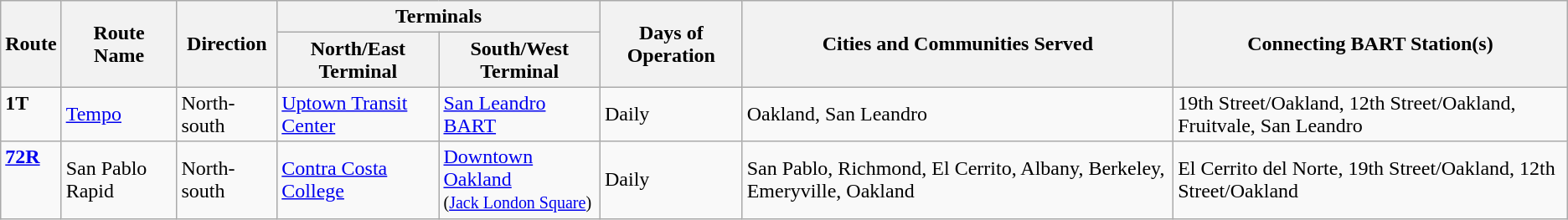<table class="wikitable">
<tr>
<th rowspan="2">Route</th>
<th rowspan="2">Route Name</th>
<th rowspan="2">Direction</th>
<th colspan="2">Terminals</th>
<th rowspan="2">Days of Operation</th>
<th rowspan="2">Cities and Communities Served</th>
<th rowspan="2">Connecting BART Station(s)</th>
</tr>
<tr>
<th>North/East Terminal</th>
<th>South/West Terminal</th>
</tr>
<tr>
<td style="vertical-align:top"><div><strong>1T</strong></div></td>
<td><a href='#'>Tempo</a></td>
<td>North-south</td>
<td><a href='#'>Uptown Transit Center</a></td>
<td><a href='#'>San Leandro BART</a></td>
<td>Daily</td>
<td>Oakland, San Leandro</td>
<td>19th Street/Oakland, 12th Street/Oakland, Fruitvale, San Leandro</td>
</tr>
<tr>
<td style="vertical-align:top"><div><strong><a href='#'>72R</a></strong></div></td>
<td>San Pablo Rapid</td>
<td>North-south</td>
<td><a href='#'>Contra Costa College</a></td>
<td><a href='#'>Downtown Oakland</a><br><small>(<a href='#'>Jack London Square</a>)</small></td>
<td>Daily</td>
<td>San Pablo, Richmond, El Cerrito, Albany, Berkeley, Emeryville, Oakland</td>
<td>El Cerrito del Norte, 19th Street/Oakland, 12th Street/Oakland</td>
</tr>
</table>
